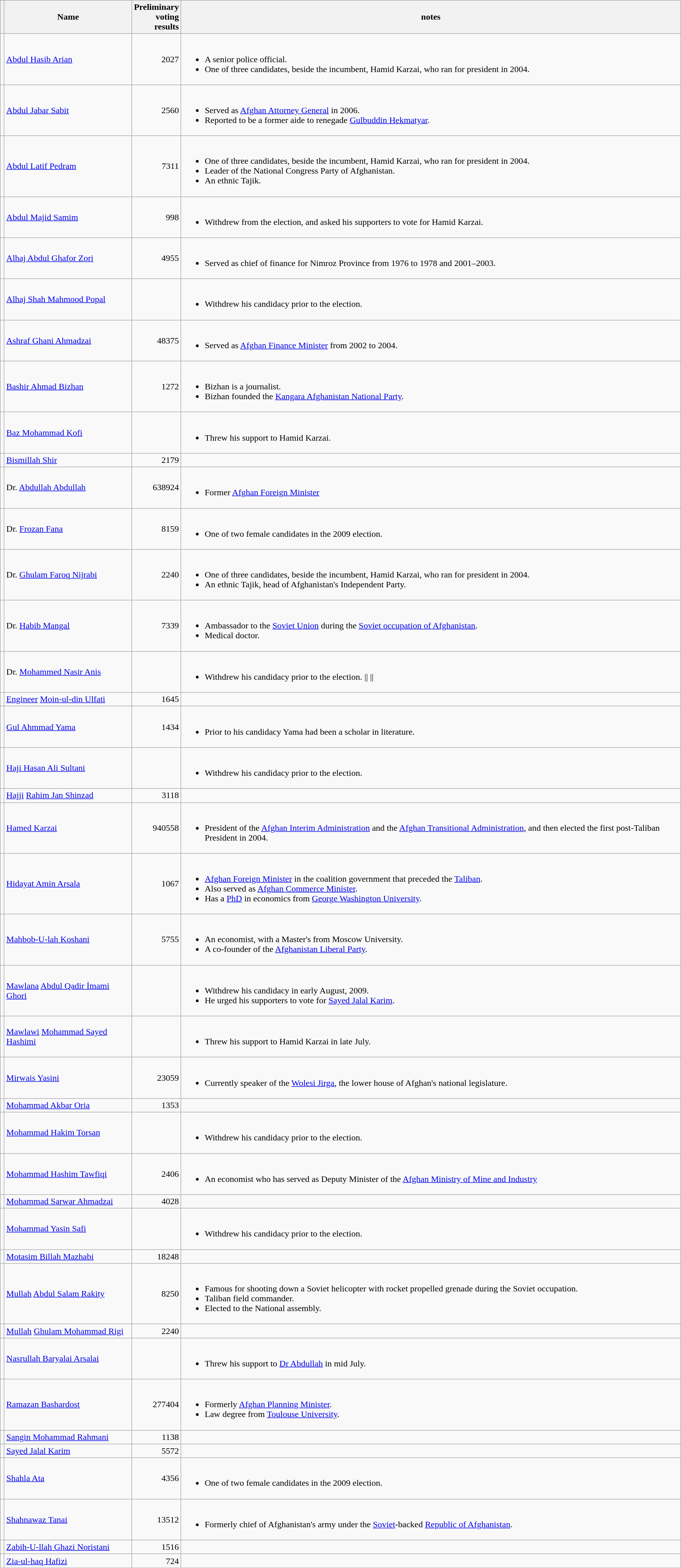<table class="wikitable sortable">
<tr>
<th></th>
<th><strong>Name</strong></th>
<th style="text-align:right"><strong>Preliminary<br>voting<br>results</strong></th>
<th><strong>notes</strong></th>
</tr>
<tr>
<td></td>
<td><a href='#'>Abdul Hasib Arian</a></td>
<td align="right">2027</td>
<td><br><ul><li>A senior police official.</li><li>One of three candidates, beside the incumbent, Hamid Karzai, who ran for president in 2004.</li></ul></td>
</tr>
<tr>
<td></td>
<td><a href='#'>Abdul Jabar Sabit</a></td>
<td align="right">2560</td>
<td><br><ul><li>Served as <a href='#'>Afghan Attorney General</a> in 2006.</li><li>Reported to be a former aide to renegade <a href='#'>Gulbuddin Hekmatyar</a>.</li></ul></td>
</tr>
<tr>
<td></td>
<td><a href='#'>Abdul Latif Pedram</a></td>
<td align="right">7311</td>
<td><br><ul><li>One of three candidates, beside the incumbent, Hamid Karzai, who ran for president in 2004.</li><li>Leader of the National Congress Party of Afghanistan.</li><li>An ethnic Tajik.</li></ul></td>
</tr>
<tr>
<td></td>
<td><a href='#'>Abdul Majid Samim</a></td>
<td align="right">998</td>
<td><br><ul><li>Withdrew from the election, and asked his supporters to vote for Hamid Karzai.</li></ul></td>
</tr>
<tr>
<td></td>
<td><a href='#'>Alhaj Abdul Ghafor Zori</a></td>
<td align="right">4955</td>
<td><br><ul><li>Served as chief of finance for Nimroz Province from 1976 to 1978 and 2001–2003.</li></ul></td>
</tr>
<tr>
<td></td>
<td><a href='#'>Alhaj Shah Mahmood Popal</a></td>
<td></td>
<td><br><ul><li>Withdrew his candidacy prior to the election.</li></ul></td>
</tr>
<tr>
<td></td>
<td><a href='#'>Ashraf Ghani Ahmadzai</a></td>
<td align="right">48375</td>
<td><br><ul><li>Served as <a href='#'>Afghan Finance Minister</a> from 2002 to 2004.</li></ul></td>
</tr>
<tr>
<td></td>
<td><a href='#'>Bashir Ahmad Bizhan</a></td>
<td align="right">1272</td>
<td><br><ul><li>Bizhan is a journalist.</li><li>Bizhan founded the <a href='#'>Kangara Afghanistan National Party</a>.</li></ul></td>
</tr>
<tr>
<td></td>
<td><a href='#'>Baz Mohammad Kofi</a></td>
<td></td>
<td><br><ul><li>Threw his support to Hamid Karzai.</li></ul></td>
</tr>
<tr>
<td></td>
<td><a href='#'>Bismillah Shir</a></td>
<td align="right">2179</td>
<td></td>
</tr>
<tr>
<td></td>
<td>Dr. <a href='#'>Abdullah Abdullah</a></td>
<td align="right">638924</td>
<td><br><ul><li>Former <a href='#'>Afghan Foreign Minister</a></li></ul></td>
</tr>
<tr>
<td></td>
<td>Dr. <a href='#'>Frozan Fana</a></td>
<td align="right">8159</td>
<td><br><ul><li>One of two female candidates in the 2009 election.</li></ul></td>
</tr>
<tr>
<td></td>
<td>Dr. <a href='#'>Ghulam Faroq Nijrabi</a></td>
<td align="right">2240</td>
<td><br><ul><li>One of three candidates, beside the incumbent, Hamid Karzai, who ran for president in 2004.</li><li>An ethnic Tajik, head of Afghanistan's Independent Party.</li></ul></td>
</tr>
<tr>
<td></td>
<td>Dr. <a href='#'>Habib Mangal</a></td>
<td align="right">7339</td>
<td><br><ul><li>Ambassador to the <a href='#'>Soviet Union</a> during the <a href='#'>Soviet occupation of Afghanistan</a>.</li><li>Medical doctor.</li></ul></td>
</tr>
<tr>
<td></td>
<td>Dr. <a href='#'>Mohammed Nasir Anis</a></td>
<td></td>
<td><br><ul><li>Withdrew his candidacy prior to the election. || ||</li></ul></td>
</tr>
<tr>
<td></td>
<td><a href='#'>Engineer</a> <a href='#'>Moin-ul-din Ulfati</a></td>
<td align="right">1645</td>
<td></td>
</tr>
<tr>
<td></td>
<td><a href='#'>Gul Ahmmad Yama</a></td>
<td align="right">1434</td>
<td><br><ul><li>Prior to his candidacy Yama had been a scholar in literature.</li></ul></td>
</tr>
<tr>
<td></td>
<td><a href='#'>Haji Hasan Ali Sultani</a></td>
<td></td>
<td><br><ul><li>Withdrew his candidacy prior to the election.</li></ul></td>
</tr>
<tr>
<td></td>
<td><a href='#'>Hajji</a> <a href='#'>Rahim Jan Shinzad</a></td>
<td align="right">3118</td>
<td></td>
</tr>
<tr>
<td></td>
<td><a href='#'>Hamed Karzai</a></td>
<td align="right">940558</td>
<td><br><ul><li>President of the <a href='#'>Afghan Interim Administration</a> and the <a href='#'>Afghan Transitional Administration</a>, and then elected the first post-Taliban President in 2004.</li></ul></td>
</tr>
<tr>
<td></td>
<td><a href='#'>Hidayat Amin Arsala</a></td>
<td align="right">1067</td>
<td><br><ul><li><a href='#'>Afghan Foreign Minister</a> in the coalition government that preceded the <a href='#'>Taliban</a>.</li><li>Also served as <a href='#'>Afghan Commerce Minister</a>.</li><li>Has a <a href='#'>PhD</a> in economics from <a href='#'>George Washington University</a>.</li></ul></td>
</tr>
<tr>
<td></td>
<td><a href='#'>Mahbob-U-lah Koshani</a></td>
<td align="right">5755</td>
<td><br><ul><li>An economist, with a Master's from Moscow University.</li><li>A co-founder of the <a href='#'>Afghanistan Liberal Party</a>.</li></ul></td>
</tr>
<tr>
<td></td>
<td><a href='#'>Mawlana</a> <a href='#'>Abdul Qadir İmami Ghori</a></td>
<td></td>
<td><br><ul><li>Withdrew his candidacy in early August, 2009.</li><li>He urged his supporters to vote for <a href='#'>Sayed Jalal Karim</a>.</li></ul></td>
</tr>
<tr>
<td></td>
<td><a href='#'>Mawlawi</a> <a href='#'>Mohammad Sayed Hashimi</a></td>
<td></td>
<td><br><ul><li>Threw his support to Hamid Karzai in late July.</li></ul></td>
</tr>
<tr>
<td></td>
<td><a href='#'>Mirwais Yasini</a></td>
<td align="right">23059</td>
<td><br><ul><li>Currently speaker of the <a href='#'>Wolesi Jirga</a>, the lower house of Afghan's national legislature.</li></ul></td>
</tr>
<tr>
<td></td>
<td><a href='#'>Mohammad Akbar Oria</a></td>
<td align="right">1353</td>
<td></td>
</tr>
<tr>
<td></td>
<td><a href='#'>Mohammad Hakim Torsan</a></td>
<td></td>
<td><br><ul><li>Withdrew his candidacy prior to the election.</li></ul></td>
</tr>
<tr>
<td></td>
<td><a href='#'>Mohammad Hashim Tawfiqi</a></td>
<td align="right">2406</td>
<td><br><ul><li>An economist who has served as Deputy Minister of the <a href='#'>Afghan Ministry of Mine and Industry</a></li></ul></td>
</tr>
<tr>
<td></td>
<td><a href='#'>Mohammad Sarwar Ahmadzai</a></td>
<td align="right">4028</td>
<td></td>
</tr>
<tr>
<td></td>
<td><a href='#'>Mohammad Yasin Safi</a></td>
<td></td>
<td><br><ul><li>Withdrew his candidacy prior to the election.</li></ul></td>
</tr>
<tr>
<td></td>
<td><a href='#'>Motasim Billah Mazhabi</a></td>
<td align="right">18248</td>
<td></td>
</tr>
<tr>
<td></td>
<td><a href='#'>Mullah</a> <a href='#'>Abdul Salam Rakity</a></td>
<td align="right">8250</td>
<td><br><ul><li>Famous for shooting down a Soviet helicopter with rocket propelled grenade during the Soviet occupation.</li><li>Taliban field commander.</li><li>Elected to the National assembly.</li></ul></td>
</tr>
<tr>
<td></td>
<td><a href='#'>Mullah</a> <a href='#'>Ghulam Mohammad Rigi</a></td>
<td align="right">2240</td>
<td></td>
</tr>
<tr>
<td></td>
<td><a href='#'>Nasrullah Baryalai Arsalai</a></td>
<td></td>
<td><br><ul><li>Threw his support to <a href='#'>Dr Abdullah</a> in mid July.</li></ul></td>
</tr>
<tr>
<td></td>
<td><a href='#'>Ramazan Bashardost</a></td>
<td align="right">277404</td>
<td><br><ul><li>Formerly <a href='#'>Afghan Planning Minister</a>.</li><li>Law degree from <a href='#'>Toulouse University</a>.</li></ul></td>
</tr>
<tr>
<td></td>
<td><a href='#'>Sangin Mohammad Rahmani</a></td>
<td align="right">1138</td>
<td></td>
</tr>
<tr>
<td></td>
<td><a href='#'>Sayed Jalal Karim</a></td>
<td align="right">5572</td>
<td></td>
</tr>
<tr>
<td></td>
<td><a href='#'>Shahla Ata</a></td>
<td align="right">4356</td>
<td><br><ul><li>One of two female candidates in the 2009 election.</li></ul></td>
</tr>
<tr>
<td></td>
<td><a href='#'>Shahnawaz Tanai</a></td>
<td align="right">13512</td>
<td><br><ul><li>Formerly chief of Afghanistan's army under the <a href='#'>Soviet</a>-backed <a href='#'>Republic of Afghanistan</a>.</li></ul></td>
</tr>
<tr>
<td></td>
<td><a href='#'>Zabih-U-llah Ghazi Noristani</a></td>
<td align="right">1516</td>
<td></td>
</tr>
<tr>
<td></td>
<td><a href='#'>Zia-ul-haq Hafizi</a></td>
<td align="right">724</td>
<td></td>
</tr>
</table>
